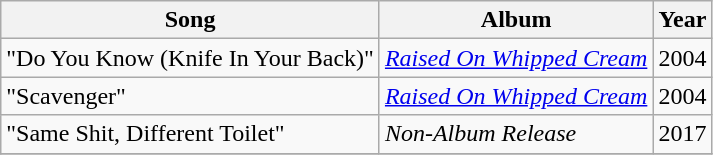<table class="wikitable">
<tr>
<th>Song</th>
<th>Album</th>
<th>Year</th>
</tr>
<tr>
<td>"Do You Know (Knife In Your Back)"</td>
<td><em><a href='#'>Raised On Whipped Cream</a></em></td>
<td>2004</td>
</tr>
<tr>
<td>"Scavenger"</td>
<td><em><a href='#'>Raised On Whipped Cream</a></em></td>
<td>2004</td>
</tr>
<tr>
<td>"Same Shit, Different Toilet"</td>
<td><em>Non-Album Release</em></td>
<td>2017</td>
</tr>
<tr>
</tr>
</table>
